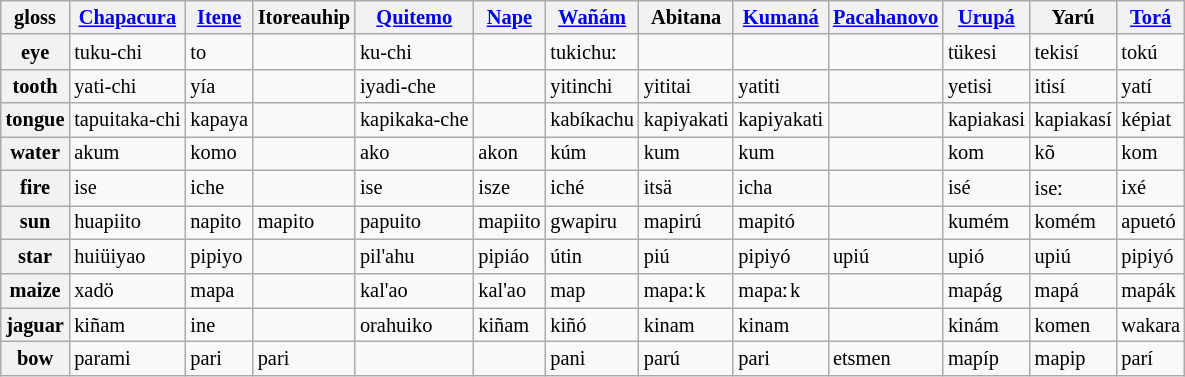<table class="wikitable sortable" style="font-size: 85%">
<tr>
<th>gloss</th>
<th><a href='#'>Chapacura</a></th>
<th><a href='#'>Itene</a></th>
<th>Itoreauhip</th>
<th><a href='#'>Quitemo</a></th>
<th><a href='#'>Nape</a></th>
<th><a href='#'>Wañám</a></th>
<th>Abitana</th>
<th><a href='#'>Kumaná</a></th>
<th><a href='#'>Pacahanovo</a></th>
<th><a href='#'>Urupá</a></th>
<th>Yarú</th>
<th><a href='#'>Torá</a></th>
</tr>
<tr>
<th>eye</th>
<td>tuku-chi</td>
<td>to</td>
<td></td>
<td>ku-chi</td>
<td></td>
<td>tukichuː</td>
<td></td>
<td></td>
<td></td>
<td>tükesi</td>
<td>tekisí</td>
<td>tokú</td>
</tr>
<tr>
<th>tooth</th>
<td>yati-chi</td>
<td>yía</td>
<td></td>
<td>iyadi-che</td>
<td></td>
<td>yitinchi</td>
<td>yititai</td>
<td>yatiti</td>
<td></td>
<td>yetisi</td>
<td>itisí</td>
<td>yatí</td>
</tr>
<tr>
<th>tongue</th>
<td>tapuitaka-chi</td>
<td>kapaya</td>
<td></td>
<td>kapikaka-che</td>
<td></td>
<td>kabíkachu</td>
<td>kapiyakati</td>
<td>kapiyakati</td>
<td></td>
<td>kapiakasi</td>
<td>kapiakasí</td>
<td>képiat</td>
</tr>
<tr>
<th>water</th>
<td>akum</td>
<td>komo</td>
<td></td>
<td>ako</td>
<td>akon</td>
<td>kúm</td>
<td>kum</td>
<td>kum</td>
<td></td>
<td>kom</td>
<td>kõ</td>
<td>kom</td>
</tr>
<tr>
<th>fire</th>
<td>ise</td>
<td>iche</td>
<td></td>
<td>ise</td>
<td>isze</td>
<td>iché</td>
<td>itsä</td>
<td>icha</td>
<td></td>
<td>isé</td>
<td>iseː</td>
<td>ixé</td>
</tr>
<tr>
<th>sun</th>
<td>huapiito</td>
<td>napito</td>
<td>mapito</td>
<td>papuito</td>
<td>mapiito</td>
<td>gwapiru</td>
<td>mapirú</td>
<td>mapitó</td>
<td></td>
<td>kumém</td>
<td>komém</td>
<td>apuetó</td>
</tr>
<tr>
<th>star</th>
<td>huiüiyao</td>
<td>pipiyo</td>
<td></td>
<td>pil'ahu</td>
<td>pipiáo</td>
<td>útin</td>
<td>piú</td>
<td>pipiyó</td>
<td>upiú</td>
<td>upió</td>
<td>upiú</td>
<td>pipiyó</td>
</tr>
<tr>
<th>maize</th>
<td>xadö</td>
<td>mapa</td>
<td></td>
<td>kal'ao</td>
<td>kal'ao</td>
<td>map</td>
<td>mapaːk</td>
<td>mapaːk</td>
<td></td>
<td>mapág</td>
<td>mapá</td>
<td>mapák</td>
</tr>
<tr>
<th>jaguar</th>
<td>kiñam</td>
<td>ine</td>
<td></td>
<td>orahuiko</td>
<td>kiñam</td>
<td>kiñó</td>
<td>kinam</td>
<td>kinam</td>
<td></td>
<td>kinám</td>
<td>komen</td>
<td>wakara</td>
</tr>
<tr>
<th>bow</th>
<td>parami</td>
<td>pari</td>
<td>pari</td>
<td></td>
<td></td>
<td>pani</td>
<td>parú</td>
<td>pari</td>
<td>etsmen</td>
<td>mapíp</td>
<td>mapip</td>
<td>parí</td>
</tr>
</table>
